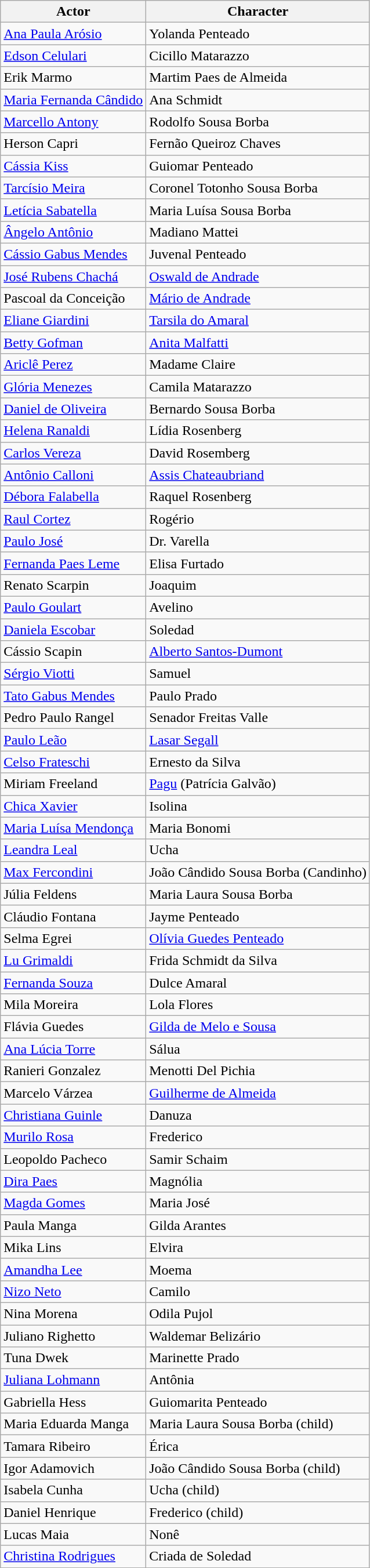<table class="wikitable sortable">
<tr>
<th>Actor</th>
<th>Character</th>
</tr>
<tr>
<td><a href='#'>Ana Paula Arósio</a></td>
<td>Yolanda Penteado</td>
</tr>
<tr>
<td><a href='#'>Edson Celulari</a></td>
<td>Cicillo Matarazzo</td>
</tr>
<tr>
<td>Erik Marmo</td>
<td>Martim Paes de Almeida</td>
</tr>
<tr>
<td><a href='#'>Maria Fernanda Cândido</a></td>
<td>Ana Schmidt</td>
</tr>
<tr>
<td><a href='#'>Marcello Antony</a></td>
<td>Rodolfo Sousa Borba</td>
</tr>
<tr>
<td>Herson Capri</td>
<td>Fernão Queiroz Chaves</td>
</tr>
<tr>
<td><a href='#'>Cássia Kiss</a></td>
<td>Guiomar Penteado</td>
</tr>
<tr>
<td><a href='#'>Tarcísio Meira</a></td>
<td>Coronel Totonho Sousa Borba</td>
</tr>
<tr>
<td><a href='#'>Letícia Sabatella</a></td>
<td>Maria Luísa Sousa Borba</td>
</tr>
<tr>
<td><a href='#'>Ângelo Antônio</a></td>
<td>Madiano Mattei</td>
</tr>
<tr>
<td><a href='#'>Cássio Gabus Mendes</a></td>
<td>Juvenal Penteado</td>
</tr>
<tr>
<td><a href='#'>José Rubens Chachá</a></td>
<td><a href='#'>Oswald de Andrade</a></td>
</tr>
<tr>
<td>Pascoal da Conceição</td>
<td><a href='#'>Mário de Andrade</a></td>
</tr>
<tr>
<td><a href='#'>Eliane Giardini</a></td>
<td><a href='#'>Tarsila do Amaral</a></td>
</tr>
<tr>
<td><a href='#'>Betty Gofman</a></td>
<td><a href='#'>Anita Malfatti</a></td>
</tr>
<tr>
<td><a href='#'>Ariclê Perez</a></td>
<td>Madame Claire</td>
</tr>
<tr>
<td><a href='#'>Glória Menezes</a></td>
<td>Camila Matarazzo</td>
</tr>
<tr>
<td><a href='#'>Daniel de Oliveira</a></td>
<td>Bernardo Sousa Borba</td>
</tr>
<tr>
<td><a href='#'>Helena Ranaldi</a></td>
<td>Lídia Rosenberg</td>
</tr>
<tr>
<td><a href='#'>Carlos Vereza</a></td>
<td>David Rosemberg</td>
</tr>
<tr>
<td><a href='#'>Antônio Calloni</a></td>
<td><a href='#'>Assis Chateaubriand</a></td>
</tr>
<tr>
<td><a href='#'>Débora Falabella</a></td>
<td>Raquel Rosenberg</td>
</tr>
<tr>
<td><a href='#'>Raul Cortez</a></td>
<td>Rogério</td>
</tr>
<tr>
<td><a href='#'>Paulo José</a></td>
<td>Dr. Varella</td>
</tr>
<tr>
<td><a href='#'>Fernanda Paes Leme</a></td>
<td>Elisa Furtado</td>
</tr>
<tr>
<td>Renato Scarpin</td>
<td>Joaquim</td>
</tr>
<tr>
<td><a href='#'>Paulo Goulart</a></td>
<td>Avelino</td>
</tr>
<tr>
<td><a href='#'>Daniela Escobar</a></td>
<td>Soledad</td>
</tr>
<tr>
<td>Cássio Scapin</td>
<td><a href='#'>Alberto Santos-Dumont</a></td>
</tr>
<tr>
<td><a href='#'>Sérgio Viotti</a></td>
<td>Samuel</td>
</tr>
<tr>
<td><a href='#'>Tato Gabus Mendes</a></td>
<td>Paulo Prado</td>
</tr>
<tr>
<td>Pedro Paulo Rangel</td>
<td>Senador Freitas Valle</td>
</tr>
<tr>
<td><a href='#'>Paulo Leão</a></td>
<td><a href='#'>Lasar Segall</a></td>
</tr>
<tr>
<td><a href='#'>Celso Frateschi</a></td>
<td>Ernesto da Silva</td>
</tr>
<tr>
<td>Miriam Freeland</td>
<td><a href='#'>Pagu</a> (Patrícia Galvão)</td>
</tr>
<tr>
<td><a href='#'>Chica Xavier</a></td>
<td>Isolina</td>
</tr>
<tr>
<td><a href='#'>Maria Luísa Mendonça</a></td>
<td>Maria Bonomi</td>
</tr>
<tr>
<td><a href='#'>Leandra Leal</a></td>
<td>Ucha</td>
</tr>
<tr>
<td><a href='#'>Max Fercondini</a></td>
<td>João Cândido Sousa Borba (Candinho)</td>
</tr>
<tr>
<td>Júlia Feldens</td>
<td>Maria Laura Sousa Borba</td>
</tr>
<tr>
<td>Cláudio Fontana</td>
<td>Jayme Penteado</td>
</tr>
<tr>
<td>Selma Egrei</td>
<td><a href='#'>Olívia Guedes Penteado</a></td>
</tr>
<tr>
<td><a href='#'>Lu Grimaldi</a></td>
<td>Frida Schmidt da Silva</td>
</tr>
<tr>
<td><a href='#'>Fernanda Souza</a></td>
<td>Dulce Amaral</td>
</tr>
<tr>
<td>Mila Moreira</td>
<td>Lola Flores</td>
</tr>
<tr>
<td>Flávia Guedes</td>
<td><a href='#'>Gilda de Melo e Sousa</a></td>
</tr>
<tr>
<td><a href='#'>Ana Lúcia Torre</a></td>
<td>Sálua</td>
</tr>
<tr>
<td>Ranieri Gonzalez</td>
<td>Menotti Del Pichia</td>
</tr>
<tr>
<td>Marcelo Várzea</td>
<td><a href='#'>Guilherme de Almeida</a></td>
</tr>
<tr>
<td><a href='#'>Christiana Guinle</a></td>
<td>Danuza</td>
</tr>
<tr>
<td><a href='#'>Murilo Rosa</a></td>
<td>Frederico</td>
</tr>
<tr>
<td>Leopoldo Pacheco</td>
<td>Samir Schaim</td>
</tr>
<tr>
<td><a href='#'>Dira Paes</a></td>
<td>Magnólia</td>
</tr>
<tr>
<td><a href='#'>Magda Gomes</a></td>
<td>Maria José</td>
</tr>
<tr>
<td>Paula Manga</td>
<td>Gilda Arantes</td>
</tr>
<tr>
<td>Mika Lins</td>
<td>Elvira</td>
</tr>
<tr>
<td><a href='#'>Amandha Lee</a></td>
<td>Moema</td>
</tr>
<tr>
<td><a href='#'>Nizo Neto</a></td>
<td>Camilo</td>
</tr>
<tr>
<td>Nina Morena</td>
<td>Odila Pujol</td>
</tr>
<tr>
<td>Juliano Righetto</td>
<td>Waldemar Belizário</td>
</tr>
<tr>
<td>Tuna Dwek</td>
<td>Marinette Prado</td>
</tr>
<tr>
<td><a href='#'>Juliana Lohmann</a></td>
<td>Antônia</td>
</tr>
<tr>
<td>Gabriella Hess</td>
<td>Guiomarita Penteado</td>
</tr>
<tr>
<td>Maria Eduarda Manga</td>
<td>Maria Laura Sousa Borba (child)</td>
</tr>
<tr>
<td>Tamara Ribeiro</td>
<td>Érica</td>
</tr>
<tr>
<td>Igor Adamovich</td>
<td>João Cândido Sousa Borba (child)</td>
</tr>
<tr>
<td>Isabela Cunha</td>
<td>Ucha (child)</td>
</tr>
<tr>
<td>Daniel Henrique</td>
<td>Frederico (child)</td>
</tr>
<tr>
<td>Lucas Maia</td>
<td>Nonê</td>
</tr>
<tr>
<td><a href='#'>Christina Rodrigues</a></td>
<td>Criada de Soledad</td>
</tr>
<tr>
</tr>
</table>
